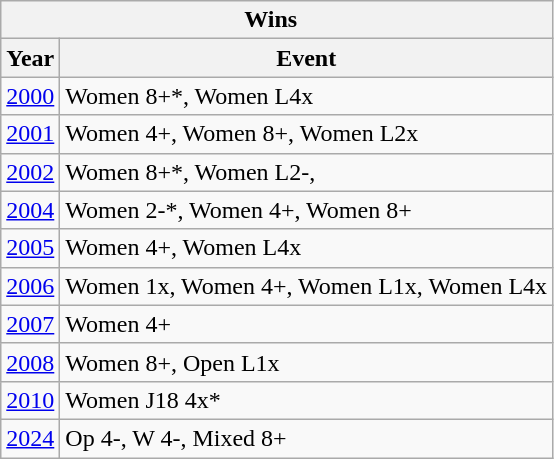<table class="wikitable collapsible collapsed">
<tr>
<th colspan="2">Wins  </th>
</tr>
<tr>
<th>Year</th>
<th>Event</th>
</tr>
<tr>
<td><a href='#'>2000</a></td>
<td>Women 8+*, Women L4x</td>
</tr>
<tr>
<td><a href='#'>2001</a></td>
<td>Women 4+, Women 8+, Women L2x</td>
</tr>
<tr>
<td><a href='#'>2002</a></td>
<td>Women 8+*, Women L2-,</td>
</tr>
<tr>
<td><a href='#'>2004</a></td>
<td>Women 2-*, Women 4+, Women 8+</td>
</tr>
<tr>
<td><a href='#'>2005</a></td>
<td>Women 4+, Women L4x</td>
</tr>
<tr>
<td><a href='#'>2006</a></td>
<td>Women 1x, Women 4+, Women L1x, Women L4x</td>
</tr>
<tr>
<td><a href='#'>2007</a></td>
<td>Women 4+</td>
</tr>
<tr>
<td><a href='#'>2008</a></td>
<td>Women 8+, Open L1x</td>
</tr>
<tr>
<td><a href='#'>2010</a></td>
<td>Women J18 4x*</td>
</tr>
<tr>
<td><a href='#'>2024</a></td>
<td>Op 4-, W 4-, Mixed 8+</td>
</tr>
</table>
